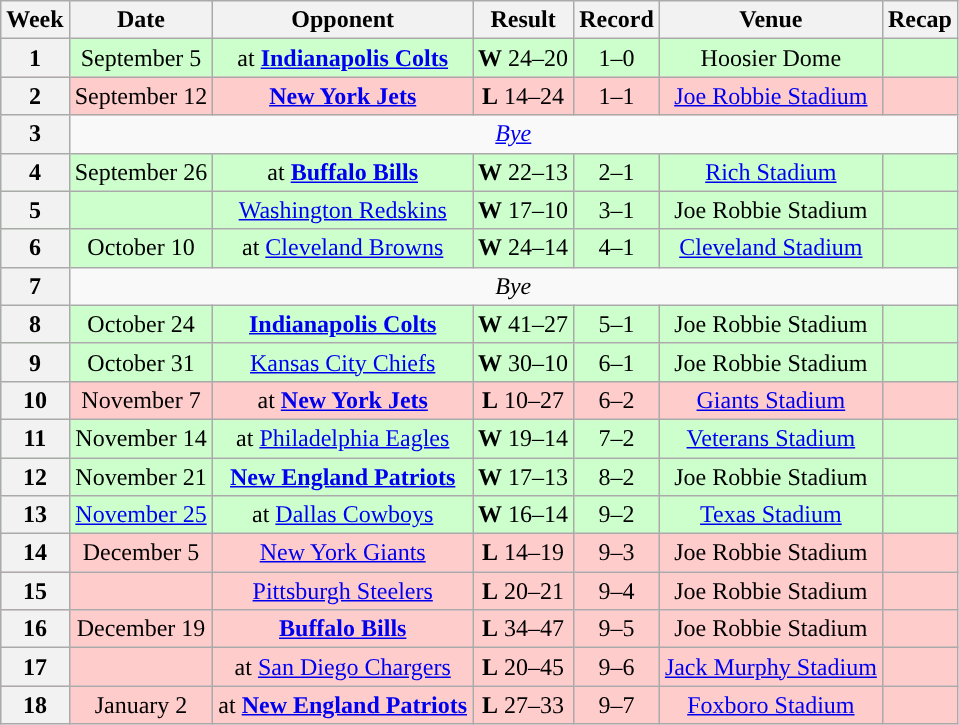<table class="wikitable" style="text-align:center">
<tr>
<th>Week</th>
<th>Date</th>
<th>Opponent</th>
<th>Result</th>
<th>Record</th>
<th>Venue</th>
<th>Recap</th>
</tr>
<tr style="background: #cfc;">
<th>1</th>
<td>September 5</td>
<td>at <strong><a href='#'>Indianapolis Colts</a></strong></td>
<td><strong>W</strong> 24–20</td>
<td>1–0</td>
<td>Hoosier Dome</td>
<td></td>
</tr>
<tr style="background: #fcc;">
<th>2</th>
<td>September 12</td>
<td><strong><a href='#'>New York Jets</a></strong></td>
<td><strong>L</strong> 14–24</td>
<td>1–1</td>
<td><a href='#'>Joe Robbie Stadium</a></td>
<td></td>
</tr>
<tr>
<th>3</th>
<td colspan=6 align="center"><em><a href='#'>Bye</a></em></td>
</tr>
<tr style="background: #cfc;">
<th>4</th>
<td>September 26</td>
<td>at <strong><a href='#'>Buffalo Bills</a></strong></td>
<td><strong>W</strong> 22–13</td>
<td>2–1</td>
<td><a href='#'>Rich Stadium</a></td>
<td></td>
</tr>
<tr style="background: #cfc;">
<th>5</th>
<td></td>
<td><a href='#'>Washington Redskins</a></td>
<td><strong>W</strong> 17–10</td>
<td>3–1</td>
<td>Joe Robbie Stadium</td>
<td></td>
</tr>
<tr style="background: #cfc;">
<th>6</th>
<td>October 10</td>
<td>at <a href='#'>Cleveland Browns</a></td>
<td><strong>W</strong> 24–14</td>
<td>4–1</td>
<td><a href='#'>Cleveland Stadium</a></td>
<td></td>
</tr>
<tr>
<th>7</th>
<td colspan=6 align="center"><em>Bye</em></td>
</tr>
<tr style="background: #cfc;">
<th>8</th>
<td>October 24</td>
<td><strong><a href='#'>Indianapolis Colts</a></strong></td>
<td><strong>W</strong> 41–27</td>
<td>5–1</td>
<td>Joe Robbie Stadium</td>
<td></td>
</tr>
<tr style="background: #cfc;">
<th>9</th>
<td>October 31</td>
<td><a href='#'>Kansas City Chiefs</a></td>
<td><strong>W</strong> 30–10</td>
<td>6–1</td>
<td>Joe Robbie Stadium</td>
<td></td>
</tr>
<tr style="background: #fcc;">
<th>10</th>
<td>November 7</td>
<td>at <strong><a href='#'>New York Jets</a></strong></td>
<td><strong>L</strong> 10–27</td>
<td>6–2</td>
<td><a href='#'>Giants Stadium</a></td>
<td></td>
</tr>
<tr style="background: #cfc;">
<th>11</th>
<td>November 14</td>
<td>at <a href='#'>Philadelphia Eagles</a></td>
<td><strong>W</strong> 19–14</td>
<td>7–2</td>
<td><a href='#'>Veterans Stadium</a></td>
<td></td>
</tr>
<tr style="background: #cfc;">
<th>12</th>
<td>November 21</td>
<td><strong><a href='#'>New England Patriots</a></strong></td>
<td><strong>W</strong> 17–13</td>
<td>8–2</td>
<td>Joe Robbie Stadium</td>
<td></td>
</tr>
<tr style="background: #cfc;">
<th>13</th>
<td><a href='#'>November 25</a></td>
<td>at <a href='#'>Dallas Cowboys</a></td>
<td><strong>W</strong> 16–14</td>
<td>9–2</td>
<td><a href='#'>Texas Stadium</a></td>
<td></td>
</tr>
<tr style="background: #fcc;">
<th>14</th>
<td>December 5</td>
<td><a href='#'>New York Giants</a></td>
<td><strong>L</strong> 14–19</td>
<td>9–3</td>
<td>Joe Robbie Stadium</td>
<td></td>
</tr>
<tr style="background: #fcc;">
<th>15</th>
<td></td>
<td><a href='#'>Pittsburgh Steelers</a></td>
<td><strong>L</strong> 20–21</td>
<td>9–4</td>
<td>Joe Robbie Stadium</td>
<td></td>
</tr>
<tr style="background: #fcc;">
<th>16</th>
<td>December 19</td>
<td><strong><a href='#'>Buffalo Bills</a></strong></td>
<td><strong>L</strong> 34–47</td>
<td>9–5</td>
<td>Joe Robbie Stadium</td>
<td></td>
</tr>
<tr style="background: #fcc;">
<th>17</th>
<td></td>
<td>at <a href='#'>San Diego Chargers</a></td>
<td><strong>L</strong> 20–45</td>
<td>9–6</td>
<td><a href='#'>Jack Murphy Stadium</a></td>
<td></td>
</tr>
<tr style="background: #fcc;">
<th>18</th>
<td>January 2</td>
<td>at <strong><a href='#'>New England Patriots</a></strong></td>
<td><strong>L</strong> 27–33 </td>
<td>9–7</td>
<td><a href='#'>Foxboro Stadium</a></td>
<td></td>
</tr>
</table>
